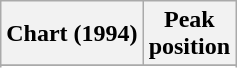<table class="wikitable sortable plainrowheaders" style="text-align:center">
<tr>
<th scope="col">Chart (1994)</th>
<th scope="col">Peak<br>position</th>
</tr>
<tr>
</tr>
<tr>
</tr>
</table>
